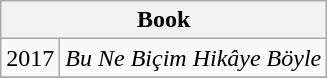<table class="wikitable">
<tr>
<th colspan="2">Book</th>
</tr>
<tr>
<td rowspan="1">2017</td>
<td rowspan="1"><em>Bu Ne Biçim Hikâye Böyle</em></td>
</tr>
<tr>
</tr>
</table>
